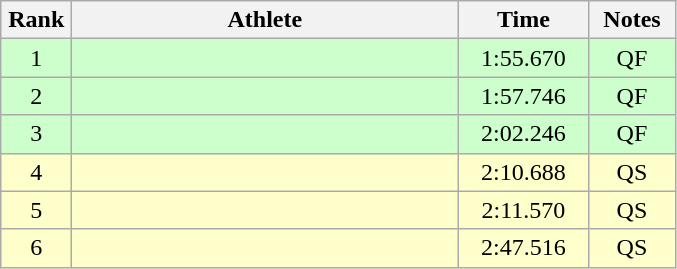<table class=wikitable style="text-align:center">
<tr>
<th width=40>Rank</th>
<th width=250>Athlete</th>
<th width=80>Time</th>
<th width=50>Notes</th>
</tr>
<tr bgcolor="ccffcc">
<td>1</td>
<td align=left></td>
<td>1:55.670</td>
<td>QF</td>
</tr>
<tr bgcolor="ccffcc">
<td>2</td>
<td align=left></td>
<td>1:57.746</td>
<td>QF</td>
</tr>
<tr bgcolor="ccffcc">
<td>3</td>
<td align=left></td>
<td>2:02.246</td>
<td>QF</td>
</tr>
<tr bgcolor="ffffcc">
<td>4</td>
<td align=left></td>
<td>2:10.688</td>
<td>QS</td>
</tr>
<tr bgcolor="ffffcc">
<td>5</td>
<td align=left></td>
<td>2:11.570</td>
<td>QS</td>
</tr>
<tr bgcolor="ffffcc">
<td>6</td>
<td align=left></td>
<td>2:47.516</td>
<td>QS</td>
</tr>
</table>
